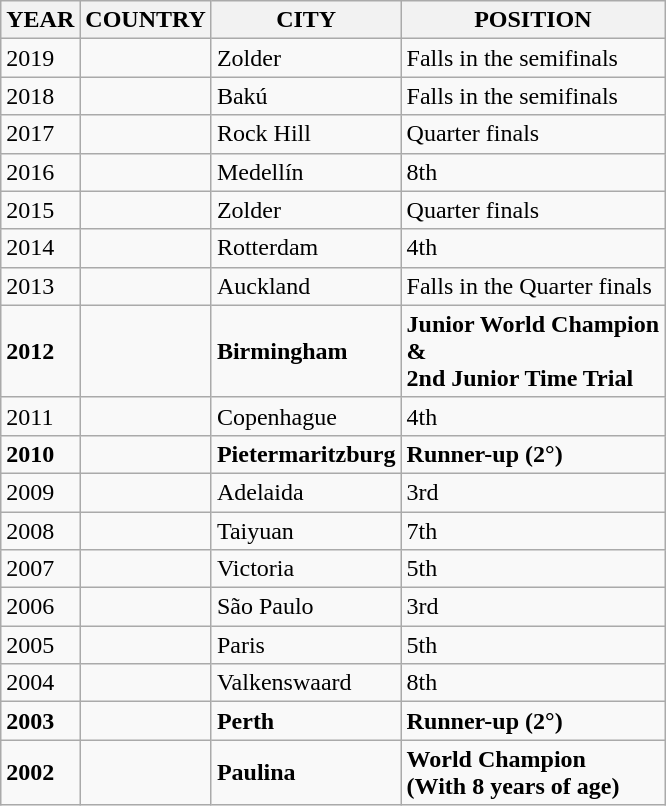<table class="wikitable">
<tr>
<th>YEAR</th>
<th>COUNTRY</th>
<th>CITY</th>
<th>POSITION</th>
</tr>
<tr>
<td>2019</td>
<td></td>
<td>Zolder</td>
<td>Falls in the semifinals</td>
</tr>
<tr>
<td>2018</td>
<td></td>
<td>Bakú</td>
<td>Falls in the semifinals</td>
</tr>
<tr>
<td>2017</td>
<td></td>
<td>Rock Hill</td>
<td>Quarter finals</td>
</tr>
<tr>
<td>2016</td>
<td></td>
<td>Medellín</td>
<td>8th</td>
</tr>
<tr>
<td>2015</td>
<td></td>
<td>Zolder</td>
<td>Quarter finals</td>
</tr>
<tr>
<td>2014</td>
<td></td>
<td>Rotterdam</td>
<td>4th</td>
</tr>
<tr>
<td>2013</td>
<td></td>
<td>Auckland</td>
<td>Falls in the Quarter finals</td>
</tr>
<tr>
<td><strong>2012</strong></td>
<td></td>
<td><strong>Birmingham</strong></td>
<td><strong>Junior World Champion</strong><br><strong>&</strong><br><strong>2nd Junior Time Trial</strong></td>
</tr>
<tr>
<td>2011</td>
<td></td>
<td>Copenhague</td>
<td>4th</td>
</tr>
<tr>
<td><strong>2010</strong></td>
<td></td>
<td><strong>Pietermaritzburg</strong></td>
<td><strong>Runner-up (2°)</strong></td>
</tr>
<tr>
<td>2009</td>
<td></td>
<td>Adelaida</td>
<td>3rd</td>
</tr>
<tr>
<td>2008</td>
<td></td>
<td>Taiyuan</td>
<td>7th</td>
</tr>
<tr>
<td>2007</td>
<td></td>
<td>Victoria</td>
<td>5th</td>
</tr>
<tr>
<td>2006</td>
<td></td>
<td>São Paulo</td>
<td>3rd</td>
</tr>
<tr>
<td>2005</td>
<td></td>
<td>Paris</td>
<td>5th</td>
</tr>
<tr>
<td>2004</td>
<td></td>
<td>Valkenswaard</td>
<td>8th</td>
</tr>
<tr>
<td><strong>2003</strong></td>
<td></td>
<td><strong>Perth</strong></td>
<td><strong>Runner-up (2°)</strong></td>
</tr>
<tr>
<td><strong>2002</strong></td>
<td></td>
<td><strong>Paulina</strong></td>
<td><strong>World Champion</strong><br><strong>(With 8 years of age)</strong></td>
</tr>
</table>
